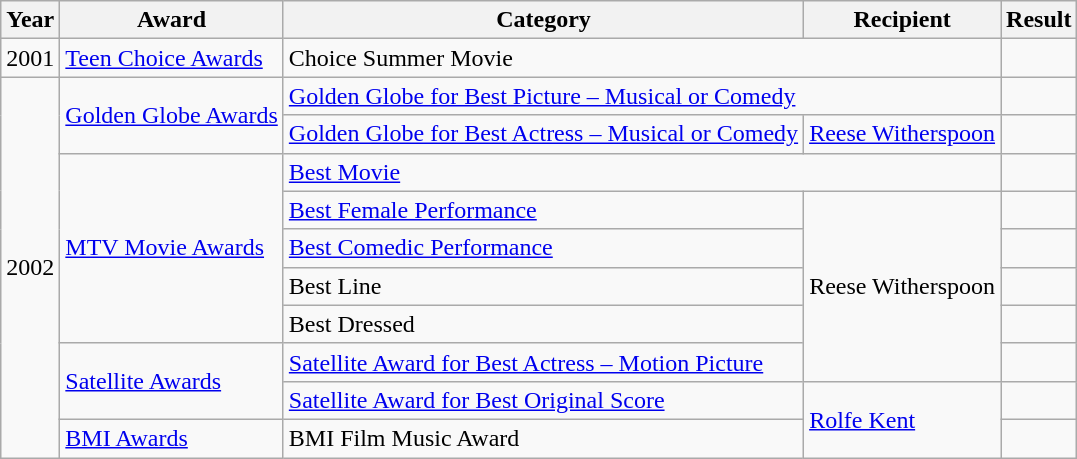<table class="wikitable">
<tr>
<th scope="col">Year</th>
<th scope="col">Award</th>
<th scope="col">Category</th>
<th scope="col">Recipient</th>
<th scope="col">Result</th>
</tr>
<tr>
<td>2001</td>
<td><a href='#'>Teen Choice Awards</a></td>
<td colspan=2>Choice Summer Movie</td>
<td></td>
</tr>
<tr>
<td rowspan=10>2002</td>
<td rowspan=2><a href='#'>Golden Globe Awards</a></td>
<td colspan=2><a href='#'>Golden Globe for Best Picture – Musical or Comedy</a></td>
<td></td>
</tr>
<tr>
<td><a href='#'>Golden Globe for Best Actress – Musical or Comedy</a></td>
<td><a href='#'>Reese Witherspoon</a></td>
<td></td>
</tr>
<tr>
<td rowspan=5><a href='#'>MTV Movie Awards</a></td>
<td colspan=2><a href='#'>Best Movie</a></td>
<td></td>
</tr>
<tr>
<td><a href='#'>Best Female Performance</a></td>
<td rowspan=5>Reese Witherspoon</td>
<td></td>
</tr>
<tr>
<td><a href='#'>Best Comedic Performance</a></td>
<td></td>
</tr>
<tr>
<td>Best Line</td>
<td></td>
</tr>
<tr>
<td>Best Dressed</td>
<td></td>
</tr>
<tr>
<td rowspan=2><a href='#'>Satellite Awards</a></td>
<td><a href='#'>Satellite Award for Best Actress – Motion Picture</a></td>
<td></td>
</tr>
<tr>
<td><a href='#'>Satellite Award for Best Original Score</a></td>
<td rowspan=2><a href='#'>Rolfe Kent</a></td>
<td></td>
</tr>
<tr>
<td><a href='#'>BMI Awards</a></td>
<td>BMI Film Music Award</td>
<td></td>
</tr>
</table>
